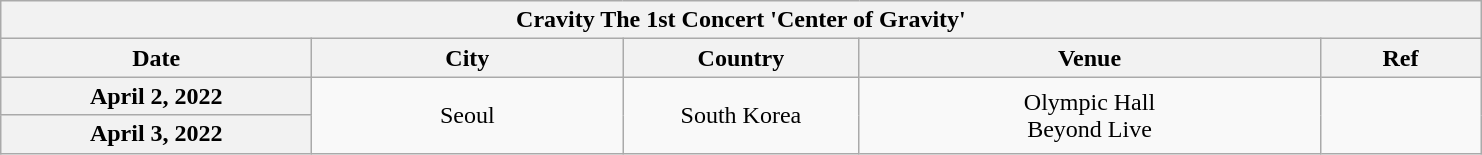<table class="wikitable plainrowheaders" style="text-align:center">
<tr>
<th scope="col" colspan="6">Cravity The 1st Concert 'Center of Gravity'</th>
</tr>
<tr>
<th scope="col" width="200">Date</th>
<th scope="col" width="200">City</th>
<th scope="col" width="150">Country</th>
<th scope="col" width="300">Venue</th>
<th scope="col" width="100">Ref</th>
</tr>
<tr>
<th scope="row" align="left">April 2, 2022</th>
<td rowspan="2">Seoul</td>
<td rowspan="2">South Korea</td>
<td rowspan="2">Olympic Hall<br>Beyond Live</td>
<td rowspan="2"></td>
</tr>
<tr>
<th scope="row" align="left">April 3, 2022</th>
</tr>
</table>
